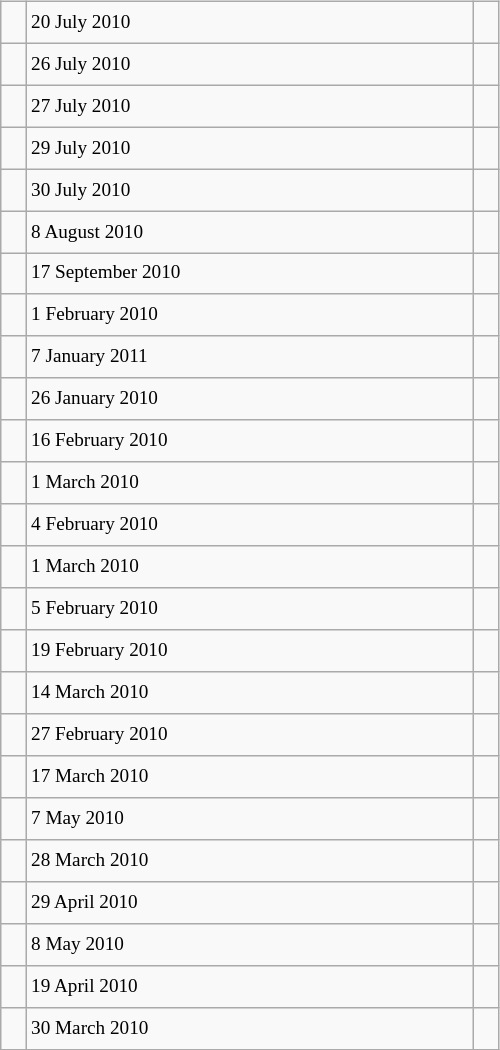<table class="wikitable" style="font-size: 80%; float: left; width: 26em; margin-right: 1em; height: 700px">
<tr>
<td></td>
<td>20 July 2010</td>
<td></td>
</tr>
<tr>
<td></td>
<td>26 July 2010</td>
<td></td>
</tr>
<tr>
<td></td>
<td>27 July 2010</td>
<td></td>
</tr>
<tr>
<td></td>
<td>29 July 2010</td>
<td></td>
</tr>
<tr>
<td></td>
<td>30 July 2010</td>
<td></td>
</tr>
<tr>
<td></td>
<td>8 August 2010</td>
<td></td>
</tr>
<tr>
<td><strong></strong></td>
<td>17 September 2010</td>
<td></td>
</tr>
<tr>
<td></td>
<td>1 February 2010</td>
<td></td>
</tr>
<tr>
<td></td>
<td>7 January 2011</td>
<td></td>
</tr>
<tr>
<td></td>
<td>26 January 2010</td>
<td></td>
</tr>
<tr>
<td></td>
<td>16 February 2010</td>
<td></td>
</tr>
<tr>
<td></td>
<td>1 March 2010</td>
<td></td>
</tr>
<tr>
<td></td>
<td>4 February 2010</td>
<td></td>
</tr>
<tr>
<td></td>
<td>1 March 2010</td>
<td></td>
</tr>
<tr>
<td></td>
<td>5 February 2010</td>
<td></td>
</tr>
<tr>
<td></td>
<td>19 February 2010</td>
<td></td>
</tr>
<tr>
<td></td>
<td>14 March 2010</td>
<td></td>
</tr>
<tr>
<td></td>
<td>27 February 2010</td>
<td></td>
</tr>
<tr>
<td></td>
<td>17 March 2010</td>
<td></td>
</tr>
<tr>
<td></td>
<td>7 May 2010</td>
<td></td>
</tr>
<tr>
<td></td>
<td>28 March 2010</td>
<td></td>
</tr>
<tr>
<td></td>
<td>29 April 2010</td>
<td></td>
</tr>
<tr>
<td></td>
<td>8 May 2010</td>
<td></td>
</tr>
<tr>
<td></td>
<td>19 April 2010</td>
<td></td>
</tr>
<tr>
<td></td>
<td>30 March 2010</td>
<td></td>
</tr>
</table>
